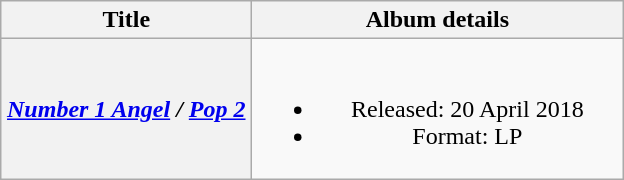<table class="wikitable plainrowheaders" style="text-align:center;">
<tr>
<th scope="col" style="width:10em;">Title</th>
<th scope="col" style="width:15em;">Album details</th>
</tr>
<tr>
<th scope="row"><em><a href='#'>Number 1 Angel</a> / <a href='#'>Pop 2</a></em></th>
<td><br><ul><li>Released: 20 April 2018</li><li>Format: LP</li></ul></td>
</tr>
</table>
